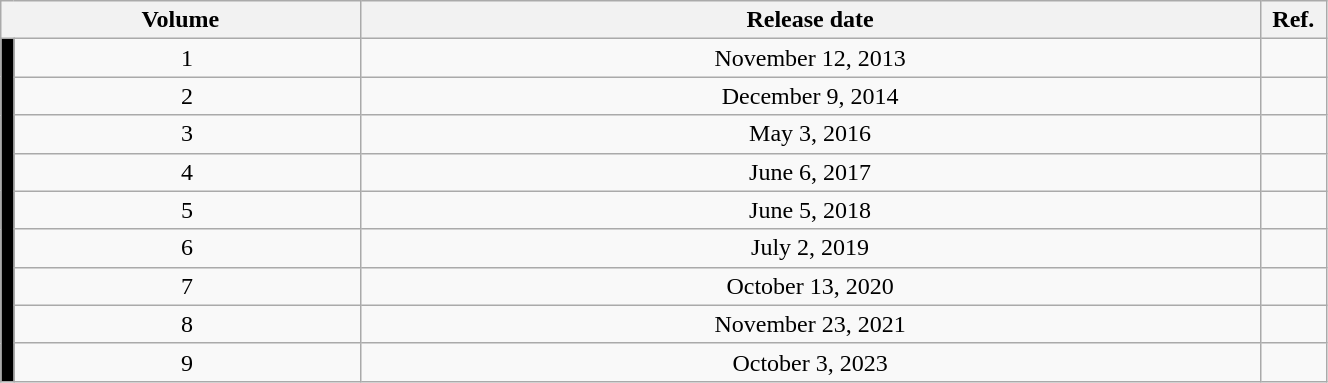<table class="wikitable" style="text-align: center; width: 70%;">
<tr>
<th colspan="2">Volume</th>
<th scope="column">Release date</th>
<th width="5%">Ref.</th>
</tr>
<tr>
<td rowspan="10" width="1%" style="background: black;"></td>
<td>1</td>
<td>November 12, 2013</td>
<td></td>
</tr>
<tr>
<td>2</td>
<td>December 9, 2014</td>
<td></td>
</tr>
<tr>
<td>3</td>
<td>May 3, 2016</td>
<td></td>
</tr>
<tr>
<td>4</td>
<td>June 6, 2017</td>
<td></td>
</tr>
<tr>
<td>5</td>
<td>June 5, 2018</td>
<td></td>
</tr>
<tr>
<td>6</td>
<td>July 2, 2019</td>
<td></td>
</tr>
<tr>
<td>7</td>
<td>October 13, 2020</td>
<td></td>
</tr>
<tr>
<td>8</td>
<td>November 23, 2021</td>
<td></td>
</tr>
<tr>
<td>9</td>
<td>October 3, 2023</td>
<td></td>
</tr>
</table>
